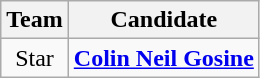<table class="wikitable" style="text-align:center">
<tr>
<th>Team</th>
<th>Candidate</th>
</tr>
<tr>
<td>Star</td>
<td><strong><a href='#'>Colin Neil Gosine</a></strong></td>
</tr>
</table>
